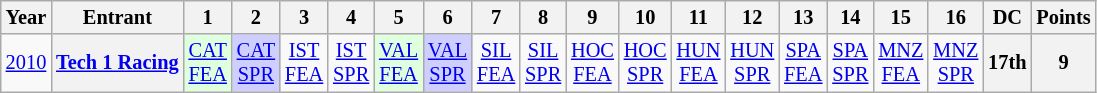<table class="wikitable" style="text-align:center; font-size:85%">
<tr>
<th>Year</th>
<th>Entrant</th>
<th>1</th>
<th>2</th>
<th>3</th>
<th>4</th>
<th>5</th>
<th>6</th>
<th>7</th>
<th>8</th>
<th>9</th>
<th>10</th>
<th>11</th>
<th>12</th>
<th>13</th>
<th>14</th>
<th>15</th>
<th>16</th>
<th>DC</th>
<th>Points</th>
</tr>
<tr>
<td><a href='#'>2010</a></td>
<th nowrap><a href='#'>Tech 1 Racing</a></th>
<td style="background:#DFFFDF;"><a href='#'>CAT<br>FEA</a><br></td>
<td style="background:#CFCFFF;"><a href='#'>CAT<br>SPR</a><br></td>
<td><a href='#'>IST<br>FEA</a></td>
<td><a href='#'>IST<br>SPR</a></td>
<td style="background:#DFFFDF;"><a href='#'>VAL<br>FEA</a><br></td>
<td style="background:#CFCFFF;"><a href='#'>VAL<br>SPR</a><br></td>
<td><a href='#'>SIL<br>FEA</a></td>
<td><a href='#'>SIL<br>SPR</a></td>
<td><a href='#'>HOC<br>FEA</a></td>
<td><a href='#'>HOC<br>SPR</a></td>
<td><a href='#'>HUN<br>FEA</a></td>
<td><a href='#'>HUN<br>SPR</a></td>
<td><a href='#'>SPA<br>FEA</a></td>
<td><a href='#'>SPA<br>SPR</a></td>
<td><a href='#'>MNZ<br>FEA</a></td>
<td><a href='#'>MNZ<br>SPR</a></td>
<th>17th</th>
<th>9</th>
</tr>
</table>
